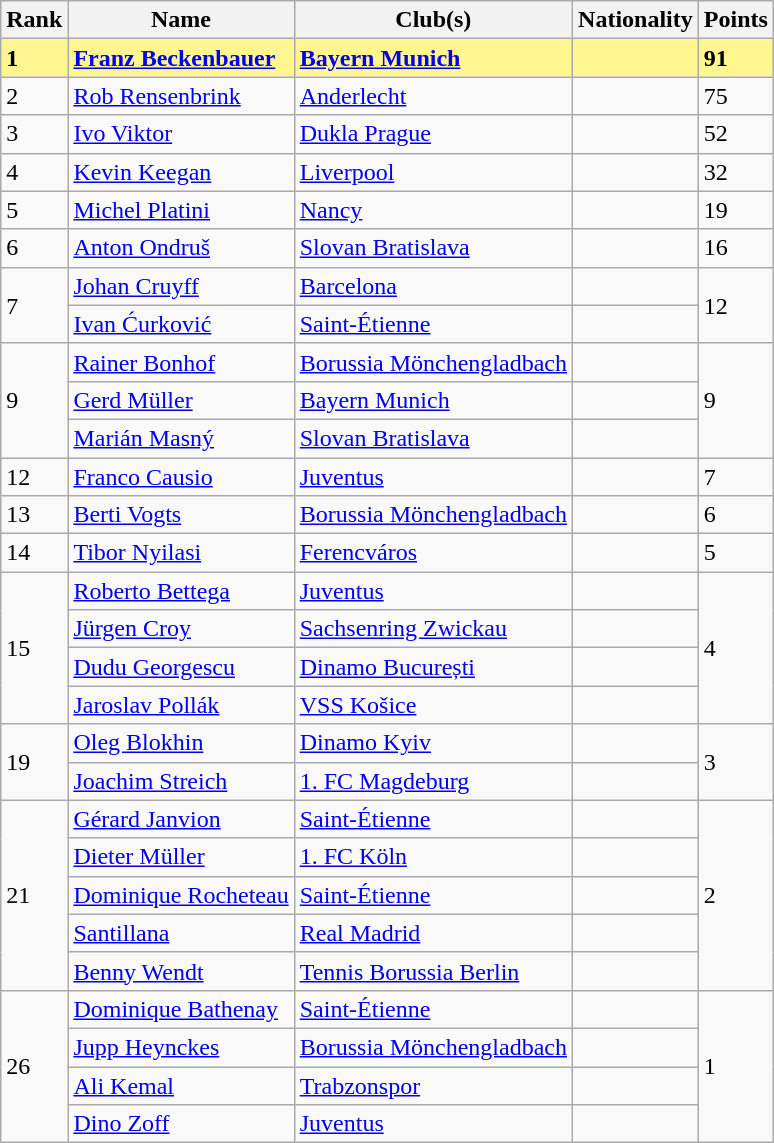<table class="wikitable">
<tr>
<th>Rank</th>
<th>Name</th>
<th>Club(s)</th>
<th>Nationality</th>
<th>Points</th>
</tr>
<tr style="background-color: #FFF68F; font-weight: bold;">
<td>1</td>
<td><a href='#'>Franz Beckenbauer</a></td>
<td align="left"> <a href='#'>Bayern Munich</a></td>
<td></td>
<td>91</td>
</tr>
<tr>
<td>2</td>
<td><a href='#'>Rob Rensenbrink</a></td>
<td align="left"> <a href='#'>Anderlecht</a></td>
<td></td>
<td>75</td>
</tr>
<tr>
<td>3</td>
<td><a href='#'>Ivo Viktor</a></td>
<td align="left"> <a href='#'>Dukla Prague</a></td>
<td></td>
<td>52</td>
</tr>
<tr>
<td>4</td>
<td><a href='#'>Kevin Keegan</a></td>
<td align="left"> <a href='#'>Liverpool</a></td>
<td></td>
<td>32</td>
</tr>
<tr>
<td>5</td>
<td><a href='#'>Michel Platini</a></td>
<td align="left"> <a href='#'>Nancy</a></td>
<td></td>
<td>19</td>
</tr>
<tr>
<td>6</td>
<td><a href='#'>Anton Ondruš</a></td>
<td align="left"> <a href='#'>Slovan Bratislava</a></td>
<td></td>
<td>16</td>
</tr>
<tr>
<td rowspan="2">7</td>
<td><a href='#'>Johan Cruyff</a></td>
<td align="left"> <a href='#'>Barcelona</a></td>
<td></td>
<td rowspan="2">12</td>
</tr>
<tr>
<td><a href='#'>Ivan Ćurković</a></td>
<td align="left"> <a href='#'>Saint-Étienne</a></td>
<td></td>
</tr>
<tr>
<td rowspan="3">9</td>
<td><a href='#'>Rainer Bonhof</a></td>
<td align="left"> <a href='#'>Borussia Mönchengladbach</a></td>
<td></td>
<td rowspan="3">9</td>
</tr>
<tr>
<td><a href='#'>Gerd Müller</a></td>
<td align="left"> <a href='#'>Bayern Munich</a></td>
<td></td>
</tr>
<tr>
<td><a href='#'>Marián Masný</a></td>
<td align="left"> <a href='#'>Slovan Bratislava</a></td>
<td></td>
</tr>
<tr>
<td>12</td>
<td><a href='#'>Franco Causio</a></td>
<td align="left"> <a href='#'>Juventus</a></td>
<td></td>
<td>7</td>
</tr>
<tr>
<td>13</td>
<td><a href='#'>Berti Vogts</a></td>
<td align="left"> <a href='#'>Borussia Mönchengladbach</a></td>
<td></td>
<td>6</td>
</tr>
<tr>
<td>14</td>
<td><a href='#'>Tibor Nyilasi</a></td>
<td align="left"> <a href='#'>Ferencváros</a></td>
<td></td>
<td>5</td>
</tr>
<tr>
<td rowspan="4">15</td>
<td><a href='#'>Roberto Bettega</a></td>
<td align="left"> <a href='#'>Juventus</a></td>
<td></td>
<td rowspan="4">4</td>
</tr>
<tr>
<td><a href='#'>Jürgen Croy</a></td>
<td align="left"> <a href='#'>Sachsenring Zwickau</a></td>
<td></td>
</tr>
<tr>
<td><a href='#'>Dudu Georgescu</a></td>
<td align="left"> <a href='#'>Dinamo București</a></td>
<td></td>
</tr>
<tr>
<td><a href='#'>Jaroslav Pollák</a></td>
<td align="left"> <a href='#'>VSS Košice</a></td>
<td></td>
</tr>
<tr>
<td rowspan="2">19</td>
<td><a href='#'>Oleg Blokhin</a></td>
<td align="left"> <a href='#'>Dinamo Kyiv</a></td>
<td></td>
<td rowspan="2">3</td>
</tr>
<tr>
<td><a href='#'>Joachim Streich</a></td>
<td align="left"> <a href='#'>1. FC Magdeburg</a></td>
<td></td>
</tr>
<tr>
<td rowspan="5">21</td>
<td><a href='#'>Gérard Janvion</a></td>
<td align="left"> <a href='#'>Saint-Étienne</a></td>
<td></td>
<td rowspan="5">2</td>
</tr>
<tr>
<td><a href='#'>Dieter Müller</a></td>
<td align="left"> <a href='#'>1. FC Köln</a></td>
<td></td>
</tr>
<tr>
<td><a href='#'>Dominique Rocheteau</a></td>
<td align="left"> <a href='#'>Saint-Étienne</a></td>
<td></td>
</tr>
<tr>
<td><a href='#'>Santillana</a></td>
<td align="left"> <a href='#'>Real Madrid</a></td>
<td></td>
</tr>
<tr>
<td><a href='#'>Benny Wendt</a></td>
<td align="left"> <a href='#'>Tennis Borussia Berlin</a></td>
<td></td>
</tr>
<tr>
<td rowspan="4">26</td>
<td><a href='#'>Dominique Bathenay</a></td>
<td align="left"> <a href='#'>Saint-Étienne</a></td>
<td></td>
<td rowspan="4">1</td>
</tr>
<tr>
<td><a href='#'>Jupp Heynckes</a></td>
<td align="left"> <a href='#'>Borussia Mönchengladbach</a></td>
<td></td>
</tr>
<tr>
<td><a href='#'>Ali Kemal</a></td>
<td align="left"> <a href='#'>Trabzonspor</a></td>
<td></td>
</tr>
<tr>
<td><a href='#'>Dino Zoff</a></td>
<td align="left"> <a href='#'>Juventus</a></td>
<td></td>
</tr>
</table>
